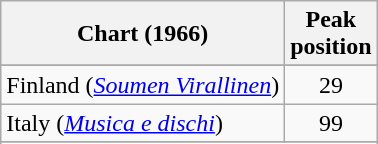<table class="wikitable sortable">
<tr>
<th align="left">Chart (1966)</th>
<th align="left">Peak<br>position</th>
</tr>
<tr>
</tr>
<tr>
<td>Finland (<a href='#'><em>Soumen Virallinen</em></a>)</td>
<td style="text-align:center;">29</td>
</tr>
<tr>
<td>Italy (<em><a href='#'>Musica e dischi</a></em>)</td>
<td style="text-align:center;">99</td>
</tr>
<tr>
</tr>
<tr>
</tr>
<tr>
</tr>
</table>
